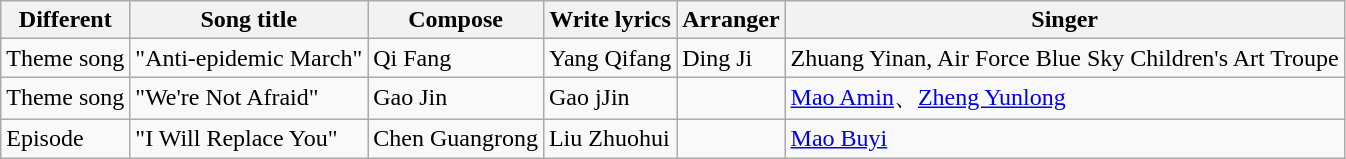<table class="wikitable">
<tr>
<th>Different</th>
<th>Song title</th>
<th>Compose</th>
<th>Write lyrics</th>
<th>Arranger</th>
<th>Singer</th>
</tr>
<tr>
<td>Theme song</td>
<td>"Anti-epidemic March"</td>
<td>Qi Fang</td>
<td>Yang Qifang</td>
<td>Ding Ji</td>
<td>Zhuang Yinan, Air Force Blue Sky Children's Art Troupe</td>
</tr>
<tr>
<td>Theme song</td>
<td>"We're Not Afraid"</td>
<td>Gao Jin</td>
<td>Gao jJin</td>
<td></td>
<td><a href='#'>Mao Amin</a>、<a href='#'>Zheng Yunlong</a></td>
</tr>
<tr>
<td>Episode</td>
<td>"I Will Replace You"</td>
<td>Chen Guangrong</td>
<td>Liu Zhuohui</td>
<td></td>
<td><a href='#'>Mao Buyi</a></td>
</tr>
</table>
